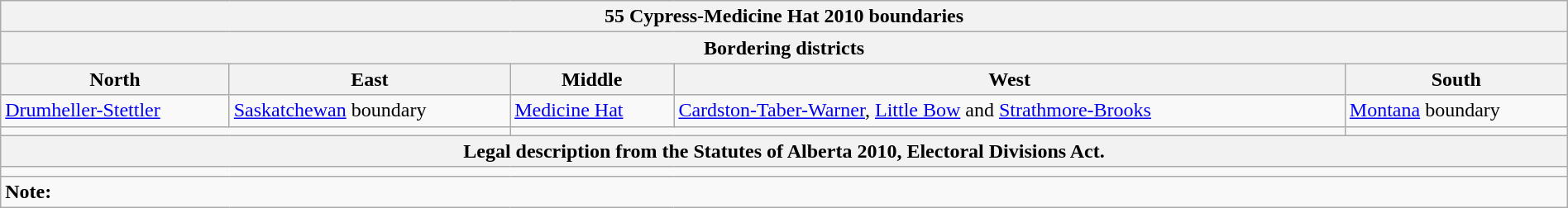<table class="wikitable collapsible collapsed" style="width:100%;">
<tr>
<th colspan=5>55 Cypress-Medicine Hat 2010 boundaries</th>
</tr>
<tr>
<th colspan=5>Bordering districts</th>
</tr>
<tr>
<th>North</th>
<th>East</th>
<th>Middle</th>
<th>West</th>
<th>South</th>
</tr>
<tr>
<td><a href='#'>Drumheller-Stettler</a></td>
<td><a href='#'>Saskatchewan</a> boundary</td>
<td><a href='#'>Medicine Hat</a></td>
<td><a href='#'>Cardston-Taber-Warner</a>, <a href='#'>Little Bow</a> and <a href='#'>Strathmore-Brooks</a></td>
<td><a href='#'>Montana</a> boundary</td>
</tr>
<tr>
<td colspan=2 align=center></td>
<td colspan=2 align=center></td>
<td align=center></td>
</tr>
<tr>
<th colspan=5>Legal description from the Statutes of Alberta 2010, Electoral Divisions Act.</th>
</tr>
<tr>
<td colspan=5></td>
</tr>
<tr>
<td colspan=5><strong>Note:</strong></td>
</tr>
</table>
